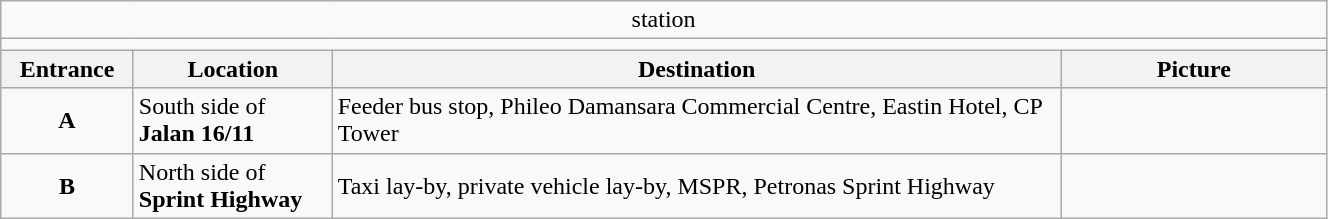<table class="wikitable" style="width:70%">
<tr>
<td colspan=4 align="center"> station</td>
</tr>
<tr>
<td colspan=4 align="center" bgcolor=></td>
</tr>
<tr>
<th style="width:10%">Entrance</th>
<th style="width:15%">Location</th>
<th style="width:55%">Destination</th>
<th style="width:20%">Picture</th>
</tr>
<tr>
<td align="center"><strong><span>A</span></strong></td>
<td>South side of <strong>Jalan 16/11</strong></td>
<td>Feeder bus stop, Phileo Damansara Commercial Centre, Eastin Hotel, CP Tower</td>
<td></td>
</tr>
<tr>
<td align="center"><strong><span>B</span></strong></td>
<td>North side of <strong>Sprint Highway</strong></td>
<td>Taxi lay-by, private vehicle lay-by, MSPR, Petronas Sprint Highway</td>
<td align=center></td>
</tr>
</table>
